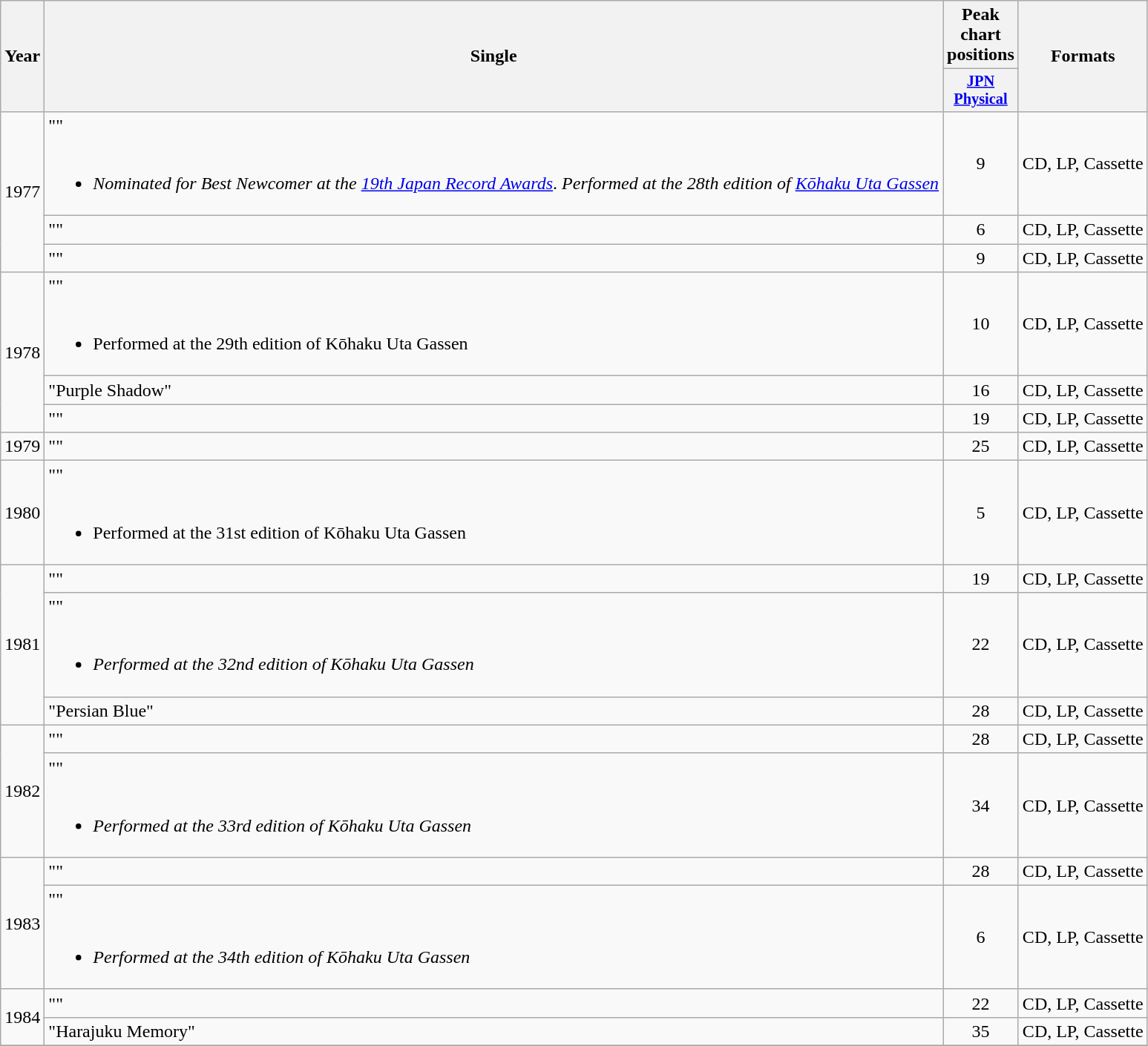<table class="wikitable plainrowheaders" style="text-align:center;">
<tr>
<th scope="col" rowspan="2">Year</th>
<th scope="col" rowspan="2">Single</th>
<th scope="col" rowspan="1">Peak chart positions</th>
<th scope="col" rowspan="2">Formats</th>
</tr>
<tr>
<th scope="col" style="width:2.5em;font-size:85%;"><a href='#'>JPN<br>Physical</a><br></th>
</tr>
<tr>
<td rowspan="3">1977</td>
<td style="text-align:left;">""<br><br><ul><li><em>Nominated for Best Newcomer at the <a href='#'>19th Japan Record Awards</a></em>. <em>Performed at the 28th edition of <a href='#'>Kōhaku Uta Gassen</a></em></li></ul></td>
<td>9</td>
<td>CD, LP, Cassette</td>
</tr>
<tr>
<td style="text-align:left;">""<br></td>
<td>6</td>
<td>CD, LP, Cassette</td>
</tr>
<tr>
<td style="text-align:left;">""<br></td>
<td>9</td>
<td>CD, LP, Cassette</td>
</tr>
<tr>
<td rowspan="3">1978</td>
<td style="text-align:left;">""<br><br><ul><li>Performed at the 29th edition of Kōhaku Uta Gassen</li></ul></td>
<td>10</td>
<td>CD, LP, Cassette</td>
</tr>
<tr>
<td style="text-align:left;">"Purple Shadow"<br></td>
<td>16</td>
<td>CD, LP, Cassette</td>
</tr>
<tr>
<td style="text-align:left;">""<br></td>
<td>19</td>
<td>CD, LP, Cassette</td>
</tr>
<tr>
<td rowspan="1">1979</td>
<td style="text-align:left;">""<br></td>
<td>25</td>
<td>CD, LP, Cassette</td>
</tr>
<tr>
<td rowspan="1">1980</td>
<td style="text-align:left;">""<br><br><ul><li>Performed at the 31st edition of Kōhaku Uta Gassen</li></ul></td>
<td>5</td>
<td>CD, LP, Cassette</td>
</tr>
<tr>
<td rowspan="3">1981</td>
<td style="text-align:left;">""<br></td>
<td>19</td>
<td>CD, LP, Cassette</td>
</tr>
<tr>
<td style="text-align:left;">""<br><br><ul><li><em>Performed at the 32nd edition of Kōhaku Uta Gassen</em></li></ul></td>
<td>22</td>
<td>CD, LP, Cassette</td>
</tr>
<tr>
<td style="text-align:left;">"Persian Blue"<br></td>
<td>28</td>
<td>CD, LP, Cassette</td>
</tr>
<tr>
<td rowspan="2">1982</td>
<td style="text-align:left;">""<br></td>
<td>28</td>
<td>CD, LP, Cassette</td>
</tr>
<tr>
<td style="text-align:left;">""<br><br><ul><li><em>Performed at the 33rd edition of Kōhaku Uta Gassen</em></li></ul></td>
<td>34</td>
<td>CD, LP, Cassette</td>
</tr>
<tr>
<td rowspan="2">1983</td>
<td style="text-align:left;">""<br></td>
<td>28</td>
<td>CD, LP, Cassette</td>
</tr>
<tr>
<td style="text-align:left;">""<br><br><ul><li><em>Performed at the 34th edition of Kōhaku Uta Gassen</em></li></ul></td>
<td>6</td>
<td>CD, LP, Cassette</td>
</tr>
<tr>
<td rowspan="2">1984</td>
<td style="text-align:left;">""<br></td>
<td>22</td>
<td>CD, LP, Cassette</td>
</tr>
<tr>
<td style="text-align:left;">"Harajuku Memory"<br></td>
<td>35</td>
<td>CD, LP, Cassette</td>
</tr>
<tr>
</tr>
</table>
